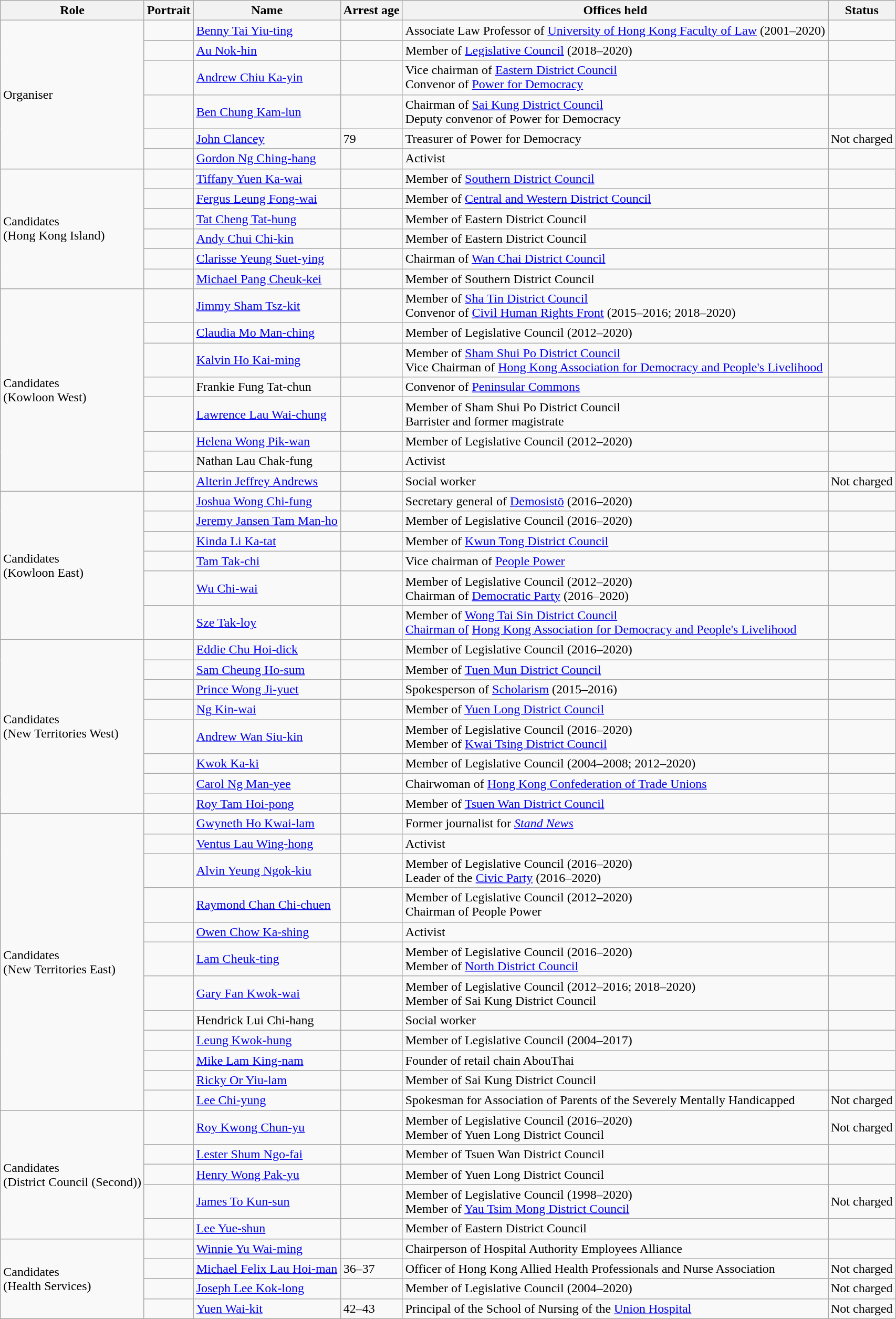<table class="wikitable sortable">
<tr>
<th>Role</th>
<th>Portrait</th>
<th>Name</th>
<th>Arrest age</th>
<th>Offices held</th>
<th>Status</th>
</tr>
<tr>
<td rowspan="6">Organiser</td>
<td></td>
<td><a href='#'>Benny Tai Yiu-ting</a></td>
<td></td>
<td>Associate Law Professor of <a href='#'>University of Hong Kong Faculty of Law</a> (2001–2020)</td>
<td></td>
</tr>
<tr>
<td></td>
<td><a href='#'>Au Nok-hin</a></td>
<td></td>
<td>Member of <a href='#'>Legislative Council</a> (2018–2020)</td>
<td></td>
</tr>
<tr>
<td></td>
<td><a href='#'>Andrew Chiu Ka-yin</a></td>
<td></td>
<td>Vice chairman of <a href='#'>Eastern District Council</a><br>Convenor of <a href='#'>Power for Democracy</a></td>
<td></td>
</tr>
<tr>
<td></td>
<td><a href='#'>Ben Chung Kam-lun</a></td>
<td></td>
<td>Chairman of <a href='#'>Sai Kung District Council</a><br>Deputy convenor of Power for Democracy</td>
<td></td>
</tr>
<tr>
<td></td>
<td><a href='#'>John Clancey</a></td>
<td>79</td>
<td>Treasurer of Power for Democracy</td>
<td>Not charged</td>
</tr>
<tr>
<td></td>
<td><a href='#'>Gordon Ng Ching-hang</a></td>
<td></td>
<td>Activist</td>
<td></td>
</tr>
<tr>
<td rowspan="6">Candidates<br>(Hong Kong Island)</td>
<td></td>
<td><a href='#'>Tiffany Yuen Ka-wai</a></td>
<td></td>
<td>Member of <a href='#'>Southern District Council</a></td>
<td></td>
</tr>
<tr>
<td></td>
<td><a href='#'>Fergus Leung Fong-wai</a></td>
<td></td>
<td>Member of <a href='#'>Central and Western District Council</a></td>
<td></td>
</tr>
<tr>
<td></td>
<td><a href='#'>Tat Cheng Tat-hung</a></td>
<td></td>
<td>Member of Eastern District Council</td>
<td></td>
</tr>
<tr>
<td></td>
<td><a href='#'>Andy Chui Chi-kin</a></td>
<td></td>
<td>Member of Eastern District Council</td>
<td></td>
</tr>
<tr>
<td></td>
<td><a href='#'>Clarisse Yeung Suet-ying</a></td>
<td></td>
<td>Chairman of <a href='#'>Wan Chai District Council</a></td>
<td></td>
</tr>
<tr>
<td></td>
<td><a href='#'>Michael Pang Cheuk-kei</a></td>
<td></td>
<td>Member of Southern District Council</td>
<td></td>
</tr>
<tr>
<td rowspan="8">Candidates<br>(Kowloon West)</td>
<td></td>
<td><a href='#'>Jimmy Sham Tsz-kit</a></td>
<td></td>
<td>Member of <a href='#'>Sha Tin District Council</a><br>Convenor of <a href='#'>Civil Human Rights Front</a> (2015–2016; 2018–2020)</td>
<td></td>
</tr>
<tr>
<td></td>
<td><a href='#'>Claudia Mo Man-ching</a></td>
<td></td>
<td>Member of Legislative Council (2012–2020)</td>
<td></td>
</tr>
<tr>
<td></td>
<td><a href='#'>Kalvin Ho Kai-ming</a></td>
<td></td>
<td>Member of <a href='#'>Sham Shui Po District Council</a><br>Vice Chairman of <a href='#'>Hong Kong Association for Democracy and People's Livelihood</a></td>
<td></td>
</tr>
<tr>
<td></td>
<td>Frankie Fung Tat-chun</td>
<td></td>
<td>Convenor of <a href='#'>Peninsular Commons</a></td>
<td></td>
</tr>
<tr>
<td></td>
<td><a href='#'>Lawrence Lau Wai-chung</a></td>
<td></td>
<td>Member of Sham Shui Po District Council<br>Barrister and former magistrate</td>
<td></td>
</tr>
<tr>
<td></td>
<td><a href='#'>Helena Wong Pik-wan</a></td>
<td></td>
<td>Member of Legislative Council (2012–2020)</td>
<td></td>
</tr>
<tr>
<td></td>
<td>Nathan Lau Chak-fung</td>
<td></td>
<td>Activist</td>
<td></td>
</tr>
<tr>
<td></td>
<td><a href='#'>Alterin Jeffrey Andrews</a></td>
<td></td>
<td>Social worker</td>
<td>Not charged</td>
</tr>
<tr>
<td rowspan="6">Candidates<br>(Kowloon East)</td>
<td></td>
<td><a href='#'>Joshua Wong Chi-fung</a></td>
<td></td>
<td>Secretary general of <a href='#'>Demosistō</a> (2016–2020)</td>
<td></td>
</tr>
<tr>
<td></td>
<td><a href='#'>Jeremy Jansen Tam Man-ho</a></td>
<td></td>
<td>Member of Legislative Council (2016–2020)</td>
<td></td>
</tr>
<tr>
<td></td>
<td><a href='#'>Kinda Li Ka-tat</a></td>
<td></td>
<td>Member of <a href='#'>Kwun Tong District Council</a></td>
<td></td>
</tr>
<tr>
<td></td>
<td><a href='#'>Tam Tak-chi</a></td>
<td></td>
<td>Vice chairman of <a href='#'>People Power</a></td>
<td></td>
</tr>
<tr>
<td></td>
<td><a href='#'>Wu Chi-wai</a></td>
<td></td>
<td>Member of Legislative Council (2012–2020)<br>Chairman of <a href='#'>Democratic Party</a> (2016–2020)</td>
<td></td>
</tr>
<tr>
<td></td>
<td><a href='#'>Sze Tak-loy</a></td>
<td></td>
<td>Member of <a href='#'>Wong Tai Sin District Council<br>Chairman of</a> <a href='#'>Hong Kong Association for Democracy and People's Livelihood</a></td>
<td></td>
</tr>
<tr>
<td rowspan="8">Candidates<br>(New Territories West)</td>
<td></td>
<td><a href='#'>Eddie Chu Hoi-dick</a></td>
<td></td>
<td>Member of Legislative Council (2016–2020)</td>
<td></td>
</tr>
<tr>
<td></td>
<td><a href='#'>Sam Cheung Ho-sum</a></td>
<td></td>
<td>Member of <a href='#'>Tuen Mun District Council</a></td>
<td></td>
</tr>
<tr>
<td></td>
<td><a href='#'>Prince Wong Ji-yuet</a></td>
<td></td>
<td>Spokesperson of <a href='#'>Scholarism</a> (2015–2016)</td>
<td></td>
</tr>
<tr>
<td></td>
<td><a href='#'>Ng Kin-wai</a></td>
<td></td>
<td>Member of <a href='#'>Yuen Long District Council</a></td>
<td></td>
</tr>
<tr>
<td></td>
<td><a href='#'>Andrew Wan Siu-kin</a></td>
<td></td>
<td>Member of Legislative Council (2016–2020)<br>Member of <a href='#'>Kwai Tsing District Council</a></td>
<td></td>
</tr>
<tr>
<td></td>
<td><a href='#'>Kwok Ka-ki</a></td>
<td></td>
<td>Member of Legislative Council (2004–2008; 2012–2020)</td>
<td></td>
</tr>
<tr>
<td></td>
<td><a href='#'>Carol Ng Man-yee</a></td>
<td></td>
<td>Chairwoman of <a href='#'>Hong Kong Confederation of Trade Unions</a></td>
<td></td>
</tr>
<tr>
<td></td>
<td><a href='#'>Roy Tam Hoi-pong</a></td>
<td></td>
<td>Member of <a href='#'>Tsuen Wan District Council</a></td>
<td></td>
</tr>
<tr>
<td rowspan="12">Candidates<br>(New Territories East)</td>
<td></td>
<td><a href='#'>Gwyneth Ho Kwai-lam</a></td>
<td></td>
<td>Former journalist for <em><a href='#'>Stand News</a></em></td>
<td></td>
</tr>
<tr>
<td></td>
<td><a href='#'>Ventus Lau Wing-hong</a></td>
<td></td>
<td>Activist</td>
<td></td>
</tr>
<tr>
<td></td>
<td><a href='#'>Alvin Yeung Ngok-kiu</a></td>
<td></td>
<td>Member of Legislative Council (2016–2020)<br>Leader of the <a href='#'>Civic Party</a> (2016–2020)</td>
<td></td>
</tr>
<tr>
<td></td>
<td><a href='#'>Raymond Chan Chi-chuen</a></td>
<td></td>
<td>Member of Legislative Council (2012–2020)<br>Chairman of People Power</td>
<td></td>
</tr>
<tr>
<td></td>
<td><a href='#'>Owen Chow Ka-shing</a></td>
<td></td>
<td>Activist</td>
<td></td>
</tr>
<tr>
<td></td>
<td><a href='#'>Lam Cheuk-ting</a></td>
<td></td>
<td>Member of Legislative Council (2016–2020)<br>Member of <a href='#'>North District Council</a></td>
<td></td>
</tr>
<tr>
<td></td>
<td><a href='#'>Gary Fan Kwok-wai</a></td>
<td></td>
<td>Member of Legislative Council (2012–2016; 2018–2020)<br>Member of Sai Kung District Council</td>
<td></td>
</tr>
<tr>
<td></td>
<td>Hendrick Lui Chi-hang</td>
<td></td>
<td>Social worker</td>
<td></td>
</tr>
<tr>
<td></td>
<td><a href='#'>Leung Kwok-hung</a></td>
<td></td>
<td>Member of Legislative Council (2004–2017)</td>
<td></td>
</tr>
<tr>
<td></td>
<td><a href='#'>Mike Lam King-nam</a></td>
<td></td>
<td>Founder of retail chain AbouThai</td>
<td></td>
</tr>
<tr>
<td></td>
<td><a href='#'>Ricky Or Yiu-lam</a></td>
<td></td>
<td>Member of Sai Kung District Council</td>
<td></td>
</tr>
<tr>
<td></td>
<td><a href='#'>Lee Chi-yung</a></td>
<td></td>
<td>Spokesman for Association of Parents of the Severely Mentally Handicapped</td>
<td>Not charged</td>
</tr>
<tr>
<td rowspan="5">Candidates<br>(District Council (Second))</td>
<td></td>
<td><a href='#'>Roy Kwong Chun-yu</a></td>
<td></td>
<td>Member of Legislative Council (2016–2020)<br>Member of Yuen Long District Council</td>
<td>Not charged</td>
</tr>
<tr>
<td></td>
<td><a href='#'>Lester Shum Ngo-fai</a></td>
<td></td>
<td>Member of Tsuen Wan District Council</td>
<td></td>
</tr>
<tr>
<td></td>
<td><a href='#'>Henry Wong Pak-yu</a></td>
<td></td>
<td>Member of Yuen Long District Council</td>
<td></td>
</tr>
<tr>
<td></td>
<td><a href='#'>James To Kun-sun</a></td>
<td></td>
<td>Member of Legislative Council (1998–2020)<br>Member of <a href='#'>Yau Tsim Mong District Council</a></td>
<td>Not charged</td>
</tr>
<tr>
<td></td>
<td><a href='#'>Lee Yue-shun</a></td>
<td></td>
<td>Member of Eastern District Council</td>
<td></td>
</tr>
<tr>
<td rowspan="4">Candidates<br>(Health Services)</td>
<td></td>
<td><a href='#'>Winnie Yu Wai-ming</a></td>
<td></td>
<td>Chairperson of Hospital Authority Employees Alliance</td>
<td></td>
</tr>
<tr>
<td></td>
<td><a href='#'>Michael Felix Lau Hoi-man</a></td>
<td>36–37</td>
<td>Officer of Hong Kong Allied Health Professionals and Nurse Association</td>
<td>Not charged</td>
</tr>
<tr>
<td></td>
<td><a href='#'>Joseph Lee Kok-long</a></td>
<td></td>
<td>Member of Legislative Council (2004–2020)</td>
<td>Not charged</td>
</tr>
<tr>
<td></td>
<td><a href='#'>Yuen Wai-kit</a></td>
<td>42–43</td>
<td>Principal of the School of Nursing of the <a href='#'>Union Hospital</a></td>
<td>Not charged</td>
</tr>
</table>
